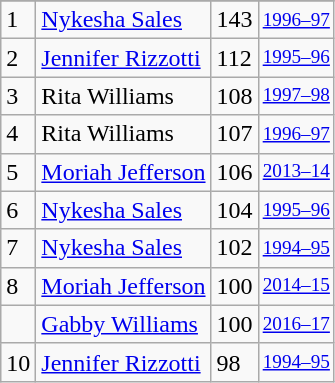<table class="wikitable">
<tr>
</tr>
<tr>
<td>1</td>
<td><a href='#'>Nykesha Sales</a></td>
<td>143</td>
<td style="font-size:80%;"><a href='#'>1996–97</a></td>
</tr>
<tr>
<td>2</td>
<td><a href='#'>Jennifer Rizzotti</a></td>
<td>112</td>
<td style="font-size:80%;"><a href='#'>1995–96</a></td>
</tr>
<tr>
<td>3</td>
<td>Rita Williams</td>
<td>108</td>
<td style="font-size:80%;"><a href='#'>1997–98</a></td>
</tr>
<tr>
<td>4</td>
<td>Rita Williams</td>
<td>107</td>
<td style="font-size:80%;"><a href='#'>1996–97</a></td>
</tr>
<tr>
<td>5</td>
<td><a href='#'>Moriah Jefferson</a></td>
<td>106</td>
<td style="font-size:80%;"><a href='#'>2013–14</a></td>
</tr>
<tr>
<td>6</td>
<td><a href='#'>Nykesha Sales</a></td>
<td>104</td>
<td style="font-size:80%;"><a href='#'>1995–96</a></td>
</tr>
<tr>
<td>7</td>
<td><a href='#'>Nykesha Sales</a></td>
<td>102</td>
<td style="font-size:80%;"><a href='#'>1994–95</a></td>
</tr>
<tr>
<td>8</td>
<td><a href='#'>Moriah Jefferson</a></td>
<td>100</td>
<td style="font-size:80%;"><a href='#'>2014–15</a></td>
</tr>
<tr>
<td></td>
<td><a href='#'>Gabby Williams</a></td>
<td>100</td>
<td style="font-size:80%;"><a href='#'>2016–17</a></td>
</tr>
<tr>
<td>10</td>
<td><a href='#'>Jennifer Rizzotti</a></td>
<td>98</td>
<td style="font-size:80%;"><a href='#'>1994–95</a></td>
</tr>
</table>
